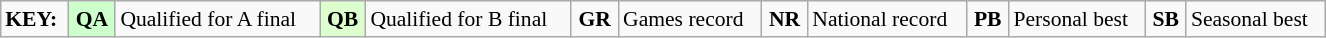<table class="wikitable" width="70%" style="margin:0.5em auto; font-size:90%;position:relative;">
<tr>
<td><strong>KEY:</strong></td>
<td align="center" bgcolor="ccffcc"><strong>QA</strong></td>
<td>Qualified for A final</td>
<td align="center" bgcolor="ddffd"><strong>QB</strong></td>
<td>Qualified for B final</td>
<td align="center"><strong>GR</strong></td>
<td>Games record</td>
<td align="center"><strong>NR</strong></td>
<td>National record</td>
<td align="center"><strong>PB</strong></td>
<td>Personal best</td>
<td align="center"><strong>SB</strong></td>
<td>Seasonal best</td>
</tr>
</table>
